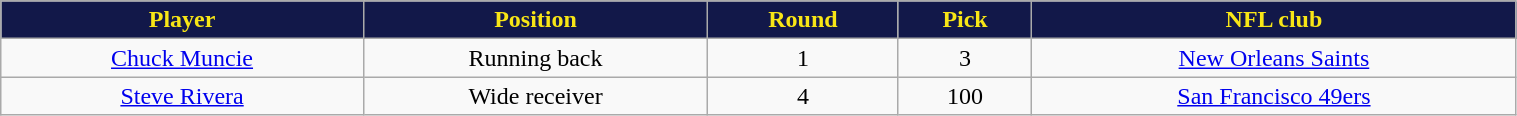<table class="wikitable" width="80%">
<tr align="center"  style="background:#121849;color:#F8E616;">
<td><strong>Player</strong></td>
<td><strong>Position</strong></td>
<td><strong>Round</strong></td>
<td><strong>Pick</strong></td>
<td><strong>NFL club</strong></td>
</tr>
<tr align="center" bgcolor="">
<td><a href='#'>Chuck Muncie</a></td>
<td>Running back</td>
<td>1</td>
<td>3</td>
<td><a href='#'>New Orleans Saints</a></td>
</tr>
<tr align="center" bgcolor="">
<td><a href='#'>Steve Rivera</a></td>
<td>Wide receiver</td>
<td>4</td>
<td>100</td>
<td><a href='#'>San Francisco 49ers</a></td>
</tr>
</table>
